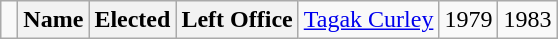<table class="wikitable">
<tr>
<td> </td>
<th><strong>Name </strong></th>
<th><strong>Elected</strong></th>
<th><strong>Left Office</strong><br></th>
<td><a href='#'>Tagak Curley</a></td>
<td>1979</td>
<td>1983<br></td>
</tr>
</table>
